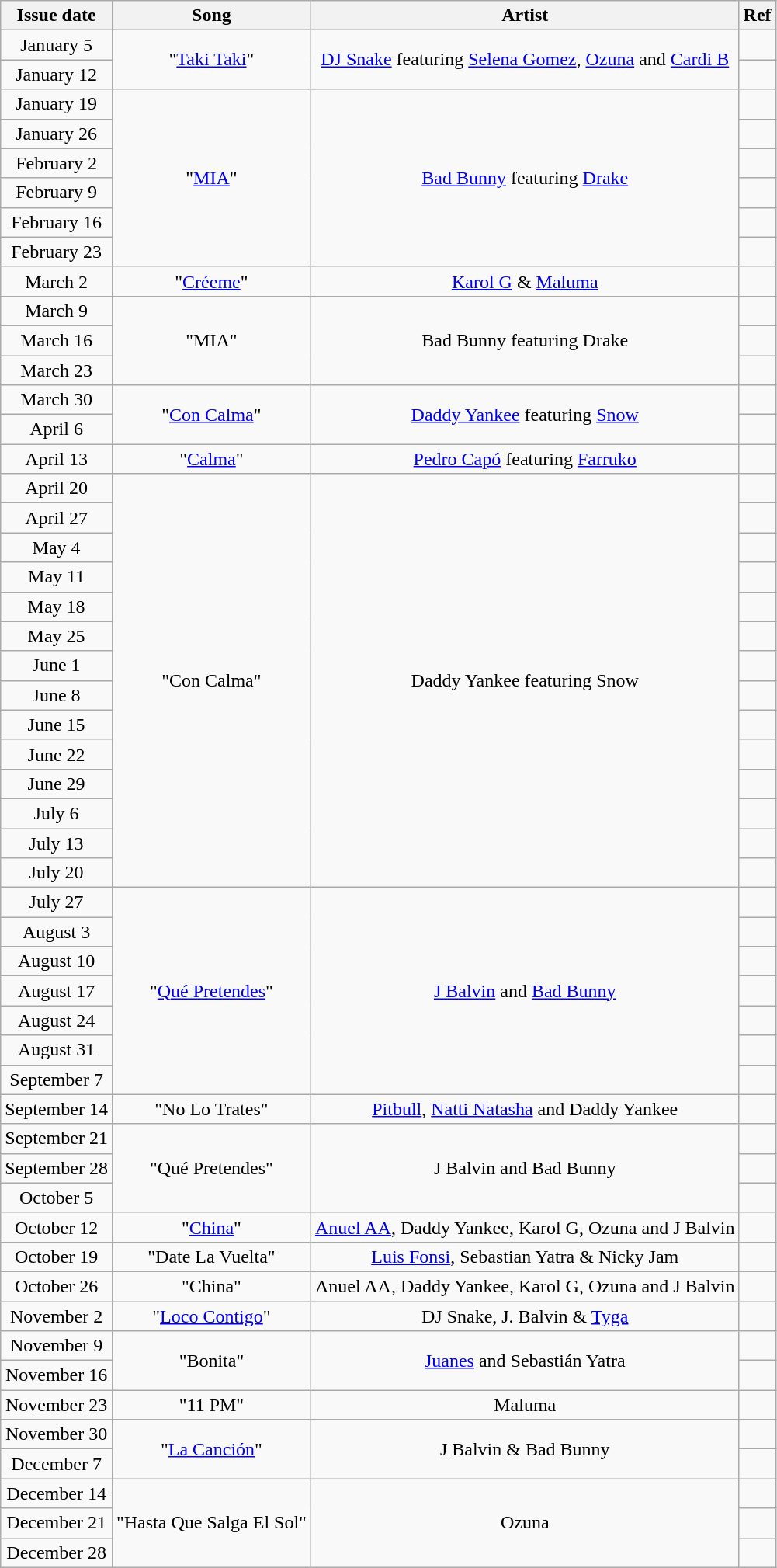<table class="wikitable" style="text-align: center;">
<tr>
<th>Issue date</th>
<th>Song</th>
<th>Artist</th>
<th>Ref</th>
</tr>
<tr>
<td>January 5</td>
<td style="text-align: center;" rowspan="2">"<a href='#'>Taki Taki</a>"</td>
<td style="text-align: center;" rowspan="2"><a href='#'>DJ Snake</a> featuring <a href='#'>Selena Gomez</a>, <a href='#'>Ozuna</a> and <a href='#'>Cardi B</a></td>
<td style="text-align: center;"></td>
</tr>
<tr>
<td>January 12</td>
<td style="text-align: center;"></td>
</tr>
<tr>
<td>January 19</td>
<td style="text-align: center;" rowspan="6">"<a href='#'>MIA</a>"</td>
<td style="text-align: center;" rowspan="6"><a href='#'>Bad Bunny</a> featuring <a href='#'>Drake</a></td>
<td style="text-align: center;"></td>
</tr>
<tr>
<td>January 26</td>
<td style="text-align: center;"></td>
</tr>
<tr>
<td>February 2</td>
<td style="text-align: center;"></td>
</tr>
<tr>
<td>February 9</td>
<td style="text-align: center;"></td>
</tr>
<tr>
<td>February 16</td>
<td style="text-align: center;"></td>
</tr>
<tr>
<td>February 23</td>
<td style="text-align: center;"></td>
</tr>
<tr>
<td>March 2</td>
<td style="text-align: center;">"<a href='#'>Créeme</a>"</td>
<td style="text-align: center;"><a href='#'>Karol G</a> & <a href='#'>Maluma</a></td>
<td style="text-align: center;"></td>
</tr>
<tr>
<td>March 9</td>
<td style="text-align: center;" rowspan="3">"MIA"</td>
<td style="text-align: center;" rowspan="3">Bad Bunny featuring Drake</td>
<td style="text-align: center;"></td>
</tr>
<tr>
<td>March 16</td>
<td style="text-align: center;"></td>
</tr>
<tr>
<td>March 23</td>
<td style="text-align: center;"></td>
</tr>
<tr>
<td>March 30</td>
<td style="text-align: center;" rowspan="2">"<a href='#'>Con Calma</a>"</td>
<td style="text-align: center;" rowspan="2"><a href='#'>Daddy Yankee</a> featuring <a href='#'>Snow</a></td>
<td style="text-align: center;"></td>
</tr>
<tr>
<td>April 6</td>
<td style="text-align: center;"></td>
</tr>
<tr>
<td>April 13</td>
<td style="text-align: center;">"<a href='#'>Calma</a>"</td>
<td style="text-align: center;"><a href='#'>Pedro Capó</a> featuring <a href='#'>Farruko</a></td>
<td style="text-align: center;"></td>
</tr>
<tr>
<td>April 20</td>
<td style="text-align: center;" rowspan="14">"Con Calma"</td>
<td style="text-align: center;" rowspan="14">Daddy Yankee featuring Snow</td>
<td style="text-align: center;"></td>
</tr>
<tr>
<td>April 27</td>
<td style="text-align: center;"></td>
</tr>
<tr>
<td>May 4</td>
<td style="text-align: center;"></td>
</tr>
<tr>
<td>May 11</td>
<td style="text-align: center;"></td>
</tr>
<tr>
<td>May 18</td>
<td style="text-align: center;"></td>
</tr>
<tr>
<td>May 25</td>
<td style="text-align: center;"></td>
</tr>
<tr>
<td>June 1</td>
<td style="text-align: center;"></td>
</tr>
<tr>
<td>June 8</td>
<td style="text-align: center;"></td>
</tr>
<tr>
<td>June 15</td>
<td style="text-align: center;"></td>
</tr>
<tr>
<td>June 22</td>
<td style="text-align: center;"></td>
</tr>
<tr>
<td>June 29</td>
<td style="text-align: center;"></td>
</tr>
<tr>
<td>July 6</td>
<td style="text-align: center;"></td>
</tr>
<tr>
<td>July 13</td>
<td style="text-align: center;"></td>
</tr>
<tr>
<td>July 20</td>
<td style="text-align: center;"></td>
</tr>
<tr>
<td>July 27</td>
<td style="text-align: center;" rowspan="7">"<a href='#'>Qué Pretendes</a>"</td>
<td style="text-align: center;" rowspan="7"><a href='#'>J Balvin</a> and <a href='#'>Bad Bunny</a></td>
<td style="text-align: center;"></td>
</tr>
<tr>
<td>August 3</td>
<td style="text-align: center;"></td>
</tr>
<tr>
<td>August 10</td>
<td style="text-align: center;"></td>
</tr>
<tr>
<td>August 17</td>
<td style="text-align: center;"></td>
</tr>
<tr>
<td>August 24</td>
<td style="text-align: center;"></td>
</tr>
<tr>
<td>August 31</td>
<td style="text-align: center;"></td>
</tr>
<tr>
<td>September 7</td>
<td style="text-align: center;"></td>
</tr>
<tr>
<td>September 14</td>
<td style="text-align: center;">"No Lo Trates"</td>
<td style="text-align: center;"><a href='#'>Pitbull</a>, <a href='#'>Natti Natasha</a> and Daddy Yankee</td>
<td style="text-align: center;"></td>
</tr>
<tr>
<td>September 21</td>
<td style="text-align: center;" rowspan="3">"Qué Pretendes"</td>
<td style="text-align: center;" rowspan="3">J Balvin and Bad Bunny</td>
<td style="text-align: center;"></td>
</tr>
<tr>
<td>September 28</td>
<td style="text-align: center;"></td>
</tr>
<tr>
<td>October 5</td>
<td style="text-align: center;"></td>
</tr>
<tr>
<td>October 12</td>
<td style="text-align: center;">"<a href='#'>China</a>"</td>
<td style="text-align: center;"><a href='#'>Anuel AA</a>, Daddy Yankee, Karol G, Ozuna and J Balvin</td>
<td style="text-align: center;"></td>
</tr>
<tr>
<td>October 19</td>
<td style="text-align: center;">"Date La Vuelta"</td>
<td style="text-align: center;"><a href='#'>Luis Fonsi</a>, Sebastian Yatra & Nicky Jam</td>
<td style="text-align: center;"></td>
</tr>
<tr>
<td>October 26</td>
<td>"China"</td>
<td>Anuel AA, Daddy Yankee, Karol G, Ozuna and J Balvin</td>
<td style="text-align: center;"></td>
</tr>
<tr>
<td>November 2</td>
<td>"<a href='#'>Loco Contigo</a>"</td>
<td>DJ Snake, J. Balvin & <a href='#'>Tyga</a></td>
<td style="text-align: center;"></td>
</tr>
<tr>
<td>November 9</td>
<td rowspan="2">"Bonita"</td>
<td rowspan="2"><a href='#'>Juanes</a> and Sebastián Yatra</td>
<td style="text-align: center;"></td>
</tr>
<tr>
<td>November 16</td>
<td style="text-align: center;"></td>
</tr>
<tr>
<td>November 23</td>
<td>"11 PM"</td>
<td>Maluma</td>
<td style="text-align: center;"></td>
</tr>
<tr>
<td>November 30</td>
<td rowspan="2">"<a href='#'>La Canción</a>"</td>
<td rowspan="2">J Balvin & Bad Bunny</td>
<td style="text-align: center;"></td>
</tr>
<tr>
<td>December 7</td>
<td style="text-align: center;"></td>
</tr>
<tr>
<td>December 14</td>
<td rowspan="3">"Hasta Que Salga El Sol"</td>
<td rowspan="3">Ozuna</td>
<td style="text-align: center;"></td>
</tr>
<tr>
<td>December 21</td>
<td style="text-align: center;"></td>
</tr>
<tr>
<td>December 28</td>
<td style="text-align: center;"></td>
</tr>
</table>
